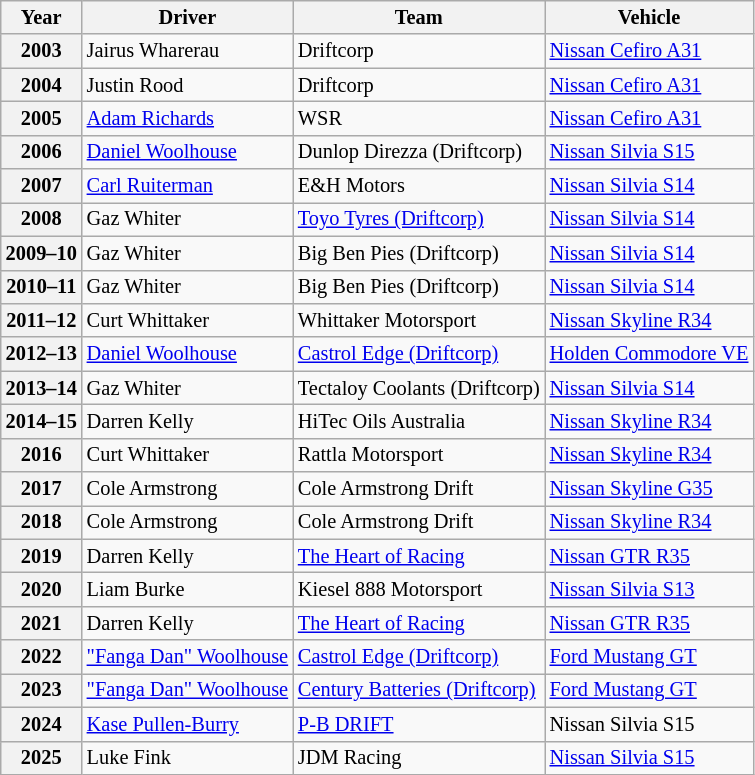<table class="wikitable" style="font-size: 85%;">
<tr>
<th>Year</th>
<th>Driver</th>
<th>Team</th>
<th>Vehicle</th>
</tr>
<tr>
<th>2003</th>
<td> Jairus Wharerau</td>
<td>Driftcorp</td>
<td><a href='#'>Nissan Cefiro A31</a></td>
</tr>
<tr>
<th>2004</th>
<td> Justin Rood</td>
<td>Driftcorp</td>
<td><a href='#'>Nissan Cefiro A31</a></td>
</tr>
<tr>
<th>2005</th>
<td> <a href='#'>Adam Richards</a></td>
<td>WSR</td>
<td><a href='#'>Nissan Cefiro A31</a></td>
</tr>
<tr>
<th>2006</th>
<td> <a href='#'>Daniel Woolhouse</a></td>
<td>Dunlop Direzza (Driftcorp)</td>
<td><a href='#'>Nissan Silvia S15</a></td>
</tr>
<tr>
<th>2007</th>
<td> <a href='#'>Carl Ruiterman</a></td>
<td>E&H Motors</td>
<td><a href='#'>Nissan Silvia S14</a></td>
</tr>
<tr>
<th>2008</th>
<td> Gaz Whiter</td>
<td><a href='#'>Toyo Tyres (Driftcorp)</a></td>
<td><a href='#'>Nissan Silvia S14</a></td>
</tr>
<tr>
<th>2009–10</th>
<td> Gaz Whiter</td>
<td>Big Ben Pies (Driftcorp)</td>
<td><a href='#'>Nissan Silvia S14</a></td>
</tr>
<tr>
<th>2010–11</th>
<td> Gaz Whiter</td>
<td>Big Ben Pies (Driftcorp)</td>
<td><a href='#'>Nissan Silvia S14</a></td>
</tr>
<tr>
<th>2011–12</th>
<td> Curt Whittaker</td>
<td>Whittaker Motorsport</td>
<td><a href='#'>Nissan Skyline R34</a></td>
</tr>
<tr>
<th>2012–13</th>
<td> <a href='#'>Daniel Woolhouse</a></td>
<td><a href='#'>Castrol Edge (Driftcorp)</a></td>
<td><a href='#'>Holden Commodore VE</a></td>
</tr>
<tr>
<th>2013–14</th>
<td> Gaz Whiter</td>
<td>Tectaloy Coolants (Driftcorp)</td>
<td><a href='#'>Nissan Silvia S14</a></td>
</tr>
<tr>
<th>2014–15</th>
<td> Darren Kelly</td>
<td>HiTec Oils Australia</td>
<td><a href='#'>Nissan Skyline R34</a></td>
</tr>
<tr>
<th>2016</th>
<td> Curt Whittaker</td>
<td>Rattla Motorsport</td>
<td><a href='#'>Nissan Skyline R34</a></td>
</tr>
<tr>
<th>2017</th>
<td> Cole Armstrong</td>
<td>Cole Armstrong Drift</td>
<td><a href='#'>Nissan Skyline G35</a></td>
</tr>
<tr>
<th>2018</th>
<td> Cole Armstrong</td>
<td>Cole Armstrong Drift</td>
<td><a href='#'>Nissan Skyline R34</a></td>
</tr>
<tr>
<th>2019</th>
<td> Darren Kelly</td>
<td><a href='#'>The Heart of Racing</a></td>
<td><a href='#'>Nissan GTR R35</a></td>
</tr>
<tr>
<th>2020</th>
<td> Liam Burke</td>
<td>Kiesel 888 Motorsport</td>
<td><a href='#'>Nissan Silvia S13</a></td>
</tr>
<tr>
<th>2021</th>
<td> Darren Kelly</td>
<td><a href='#'>The Heart of Racing</a></td>
<td><a href='#'>Nissan GTR R35</a></td>
</tr>
<tr>
<th>2022</th>
<td> <a href='#'>"Fanga Dan" Woolhouse</a></td>
<td><a href='#'>Castrol Edge (Driftcorp)</a></td>
<td><a href='#'>Ford Mustang GT</a></td>
</tr>
<tr>
<th>2023</th>
<td> <a href='#'>"Fanga Dan" Woolhouse</a></td>
<td><a href='#'>Century Batteries (Driftcorp)</a></td>
<td><a href='#'>Ford Mustang GT</a></td>
</tr>
<tr>
<th>2024</th>
<td> <a href='#'>Kase Pullen-Burry</a></td>
<td><a href='#'>P-B DRIFT</a></td>
<td>Nissan Silvia S15</td>
</tr>
<tr>
<th>2025</th>
<td> Luke Fink</td>
<td>JDM Racing</td>
<td><a href='#'>Nissan Silvia S15</a></td>
</tr>
</table>
